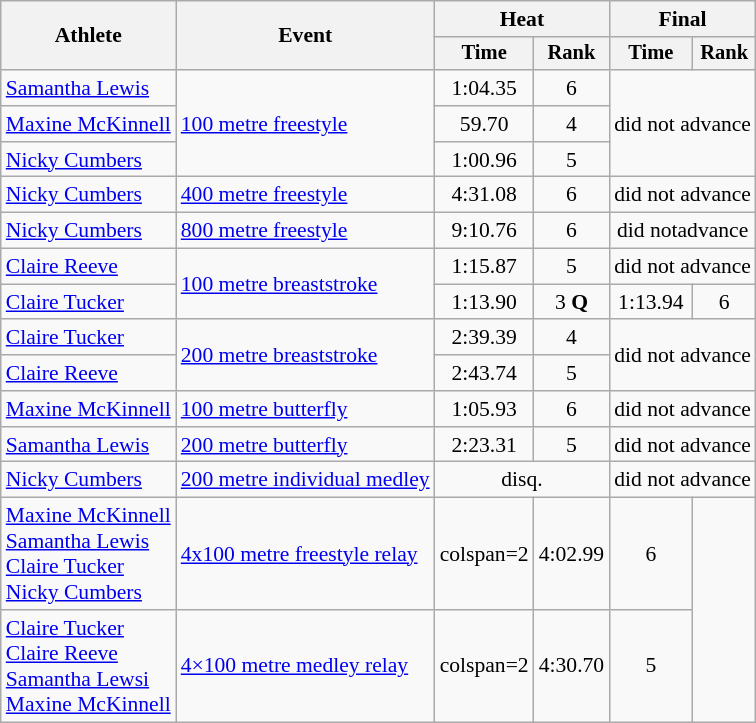<table class=wikitable style=font-size:90%>
<tr>
<th rowspan=2>Athlete</th>
<th rowspan=2>Event</th>
<th colspan=2>Heat</th>
<th colspan=2>Final</th>
</tr>
<tr style=font-size:95%>
<th>Time</th>
<th>Rank</th>
<th>Time</th>
<th>Rank</th>
</tr>
<tr align=center>
<td align=left><a href='#'>Samantha Lewis</a></td>
<td align=left rowspan=3><a href='#'>100 metre freestyle</a></td>
<td>1:04.35</td>
<td>6</td>
<td colspan=2 rowspan=3>did not advance</td>
</tr>
<tr align=center>
<td align=left><a href='#'>Maxine McKinnell</a></td>
<td>59.70</td>
<td>4</td>
</tr>
<tr align=center>
<td align=left><a href='#'>Nicky Cumbers</a></td>
<td>1:00.96</td>
<td>5</td>
</tr>
<tr align=center>
<td align=left><a href='#'>Nicky Cumbers</a></td>
<td align=left><a href='#'>400 metre freestyle</a></td>
<td>4:31.08</td>
<td>6</td>
<td colspan=2>did not advance</td>
</tr>
<tr align=center>
<td align=left><a href='#'>Nicky Cumbers</a></td>
<td align=left><a href='#'>800 metre freestyle</a></td>
<td>9:10.76</td>
<td>6</td>
<td colspan=2>did notadvance</td>
</tr>
<tr align=center>
<td align=left><a href='#'>Claire Reeve</a></td>
<td align=left rowspan=2><a href='#'>100 metre breaststroke</a></td>
<td>1:15.87</td>
<td>5</td>
<td colspan=2>did not advance</td>
</tr>
<tr align=center>
<td align=left><a href='#'>Claire Tucker</a></td>
<td>1:13.90</td>
<td>3 <strong>Q</strong></td>
<td>1:13.94</td>
<td>6</td>
</tr>
<tr align=center>
<td align=left><a href='#'>Claire Tucker</a></td>
<td align=left rowspan=2><a href='#'>200 metre breaststroke</a></td>
<td>2:39.39</td>
<td>4</td>
<td colspan=2 rowspan=2>did not advance</td>
</tr>
<tr align=center>
<td align=left><a href='#'>Claire Reeve</a></td>
<td>2:43.74</td>
<td>5</td>
</tr>
<tr align=center>
<td align=left><a href='#'>Maxine McKinnell</a></td>
<td align=left><a href='#'>100 metre butterfly</a></td>
<td>1:05.93</td>
<td>6</td>
<td colspan=2>did not advance</td>
</tr>
<tr align=center>
<td align=left><a href='#'>Samantha Lewis</a></td>
<td align=left><a href='#'>200 metre butterfly</a></td>
<td>2:23.31</td>
<td>5</td>
<td colspan=2>did not advance</td>
</tr>
<tr align=center>
<td align=left><a href='#'>Nicky Cumbers</a></td>
<td align=left><a href='#'>200 metre individual medley</a></td>
<td colspan=2>disq.</td>
<td colspan=2>did not advance</td>
</tr>
<tr align=center>
<td align=left><a href='#'>Maxine McKinnell</a><br><a href='#'>Samantha Lewis</a><br><a href='#'>Claire Tucker</a><br><a href='#'>Nicky Cumbers</a></td>
<td align=left><a href='#'>4x100 metre freestyle relay</a></td>
<td>colspan=2 </td>
<td>4:02.99</td>
<td>6</td>
</tr>
<tr align=center>
<td align=left><a href='#'>Claire Tucker</a><br><a href='#'>Claire Reeve</a><br><a href='#'>Samantha Lewsi</a><br><a href='#'>Maxine McKinnell</a></td>
<td align=left><a href='#'>4×100 metre medley relay</a></td>
<td>colspan=2 </td>
<td>4:30.70</td>
<td>5</td>
</tr>
</table>
